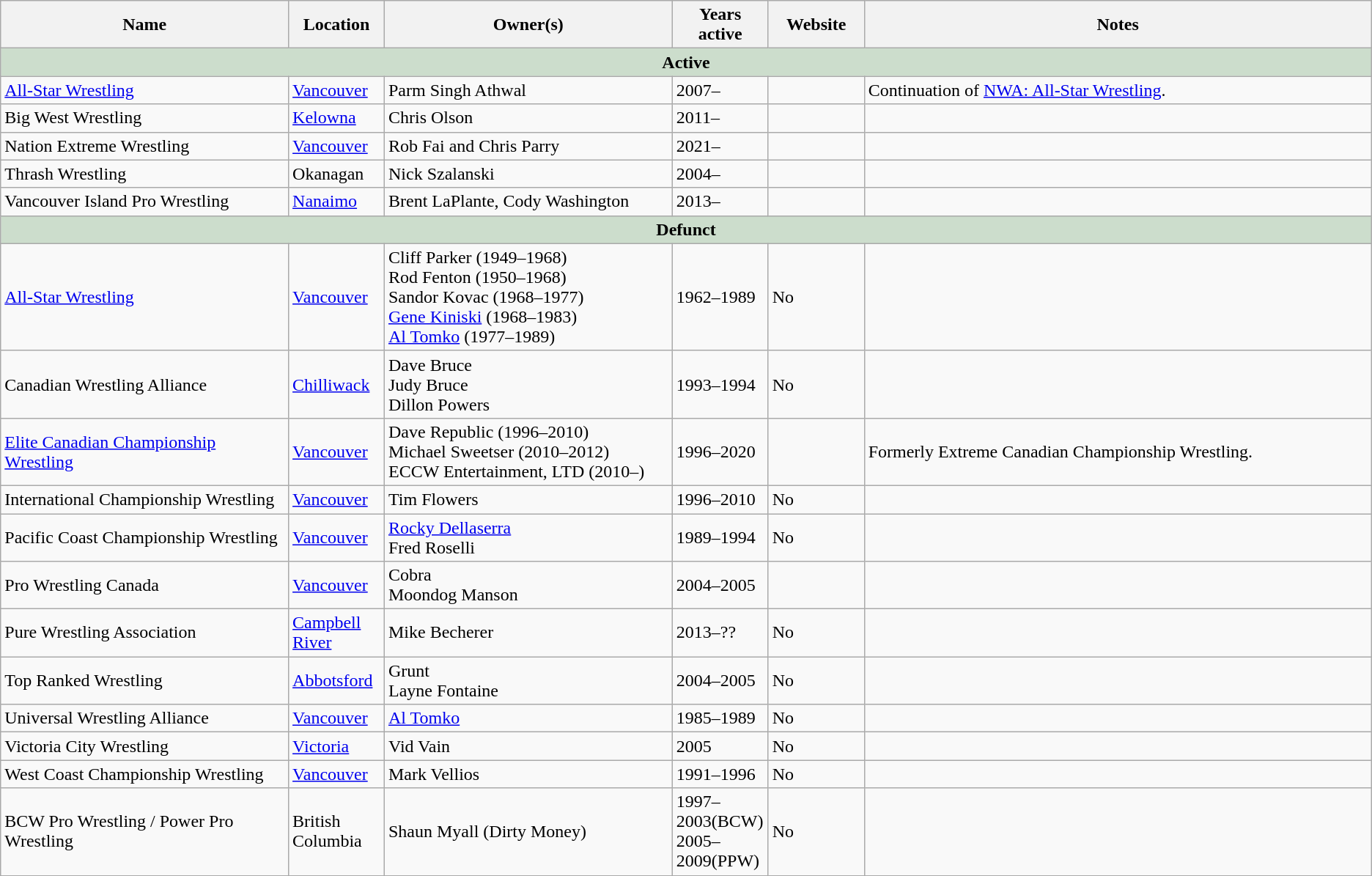<table class=wikitable>
<tr>
<th width="21%">Name</th>
<th width="7%">Location</th>
<th width="21%">Owner(s)</th>
<th width="7%">Years active</th>
<th width="7%">Website</th>
<th width="55%">Notes</th>
</tr>
<tr>
<td colspan=6 style="background: #ccddcc;" align=center><strong>Active</strong></td>
</tr>
<tr>
<td><a href='#'>All-Star Wrestling</a></td>
<td><a href='#'>Vancouver</a></td>
<td>Parm Singh Athwal</td>
<td>2007–</td>
<td></td>
<td>Continuation of <a href='#'>NWA: All-Star Wrestling</a>.</td>
</tr>
<tr>
<td>Big West Wrestling</td>
<td><a href='#'>Kelowna</a></td>
<td>Chris Olson</td>
<td>2011–</td>
<td></td>
<td></td>
</tr>
<tr>
<td>Nation Extreme Wrestling</td>
<td><a href='#'>Vancouver</a></td>
<td>Rob Fai and Chris Parry</td>
<td>2021–</td>
<td></td>
<td></td>
</tr>
<tr>
<td>Thrash Wrestling</td>
<td>Okanagan</td>
<td>Nick Szalanski</td>
<td>2004–</td>
<td></td>
<td></td>
</tr>
<tr>
<td>Vancouver Island Pro Wrestling</td>
<td><a href='#'>Nanaimo</a></td>
<td>Brent LaPlante, Cody Washington</td>
<td>2013–</td>
<td></td>
<td></td>
</tr>
<tr>
<td colspan=6 style="background: #ccddcc;" align=center><strong>Defunct</strong></td>
</tr>
<tr>
<td><a href='#'>All-Star Wrestling</a></td>
<td><a href='#'>Vancouver</a></td>
<td>Cliff Parker (1949–1968)<br>Rod Fenton (1950–1968)<br>Sandor Kovac (1968–1977)<br><a href='#'>Gene Kiniski</a> (1968–1983)<br><a href='#'>Al Tomko</a> (1977–1989)</td>
<td>1962–1989</td>
<td>No</td>
<td></td>
</tr>
<tr>
<td>Canadian Wrestling Alliance</td>
<td><a href='#'>Chilliwack</a></td>
<td>Dave Bruce<br>Judy Bruce<br>Dillon Powers</td>
<td>1993–1994</td>
<td>No</td>
<td></td>
</tr>
<tr>
<td><a href='#'>Elite Canadian Championship Wrestling</a></td>
<td><a href='#'>Vancouver</a></td>
<td>Dave Republic (1996–2010)<br>Michael Sweetser (2010–2012)<br>ECCW Entertainment, LTD (2010–)</td>
<td>1996–2020</td>
<td></td>
<td>Formerly Extreme Canadian Championship Wrestling.</td>
</tr>
<tr>
<td>International Championship Wrestling</td>
<td><a href='#'>Vancouver</a></td>
<td>Tim Flowers</td>
<td>1996–2010</td>
<td>No</td>
<td></td>
</tr>
<tr>
<td>Pacific Coast Championship Wrestling</td>
<td><a href='#'>Vancouver</a></td>
<td><a href='#'>Rocky Dellaserra</a><br>Fred Roselli</td>
<td>1989–1994</td>
<td>No</td>
<td></td>
</tr>
<tr>
<td>Pro Wrestling Canada</td>
<td><a href='#'>Vancouver</a></td>
<td>Cobra<br>Moondog Manson</td>
<td>2004–2005</td>
<td></td>
<td></td>
</tr>
<tr>
<td>Pure Wrestling Association</td>
<td><a href='#'>Campbell River</a></td>
<td>Mike Becherer</td>
<td>2013–??</td>
<td>No</td>
<td></td>
</tr>
<tr>
<td>Top Ranked Wrestling</td>
<td><a href='#'>Abbotsford</a></td>
<td>Grunt<br>Layne Fontaine</td>
<td>2004–2005</td>
<td>No</td>
<td></td>
</tr>
<tr>
<td>Universal Wrestling Alliance</td>
<td><a href='#'>Vancouver</a></td>
<td><a href='#'>Al Tomko</a></td>
<td>1985–1989</td>
<td>No</td>
<td></td>
</tr>
<tr>
<td>Victoria City Wrestling</td>
<td><a href='#'>Victoria</a></td>
<td>Vid Vain</td>
<td>2005</td>
<td>No</td>
<td></td>
</tr>
<tr>
<td>West Coast Championship Wrestling</td>
<td><a href='#'>Vancouver</a></td>
<td>Mark Vellios</td>
<td>1991–1996</td>
<td>No</td>
</tr>
<tr>
<td>BCW Pro Wrestling / Power Pro Wrestling</td>
<td>British Columbia</td>
<td>Shaun Myall (Dirty Money)</td>
<td>1997–2003(BCW) 2005–2009(PPW)</td>
<td>No</td>
<td></td>
</tr>
<tr>
</tr>
</table>
